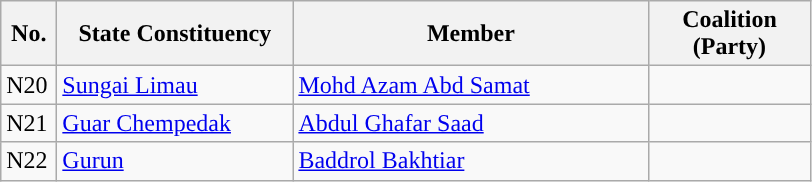<table class="wikitable">
<tr>
<th width="30">No.</th>
<th width="150">State Constituency</th>
<th width="230">Member</th>
<th width="100">Coalition (Party)</th>
</tr>
<tr>
<td>N20</td>
<td><a href='#'>Sungai Limau</a></td>
<td><a href='#'>Mohd Azam Abd Samat</a></td>
<td></td>
</tr>
<tr>
<td>N21</td>
<td><a href='#'>Guar Chempedak</a></td>
<td><a href='#'>Abdul Ghafar Saad</a></td>
<td></td>
</tr>
<tr>
<td>N22</td>
<td><a href='#'>Gurun</a></td>
<td><a href='#'>Baddrol Bakhtiar</a></td>
<td></td>
</tr>
</table>
